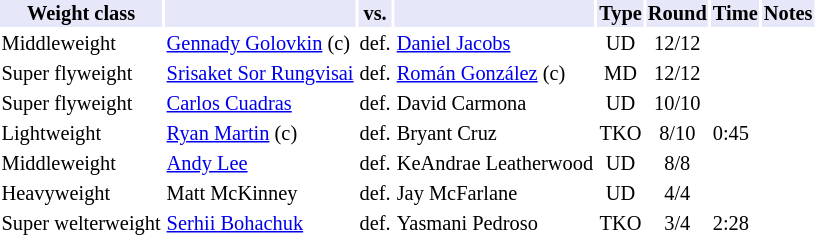<table class="toccolours" style="font-size: 85%;">
<tr>
<th style="background:#e6e8fa; color:#000; text-align:center;">Weight class</th>
<th style="background:#e6e8fa; color:#000; text-align:center;"></th>
<th style="background:#e6e8fa; color:#000; text-align:center;">vs.</th>
<th style="background:#e6e8fa; color:#000; text-align:center;"></th>
<th style="background:#e6e8fa; color:#000; text-align:center;">Type</th>
<th style="background:#e6e8fa; color:#000; text-align:center;">Round</th>
<th style="background:#e6e8fa; color:#000; text-align:center;">Time</th>
<th style="background:#e6e8fa; color:#000; text-align:center;">Notes</th>
</tr>
<tr>
<td>Middleweight</td>
<td> <a href='#'>Gennady Golovkin</a> (c)</td>
<td>def.</td>
<td> <a href='#'>Daniel Jacobs</a></td>
<td align=center>UD</td>
<td align=center>12/12</td>
<td></td>
<td></td>
</tr>
<tr>
<td>Super flyweight</td>
<td> <a href='#'>Srisaket Sor Rungvisai</a></td>
<td>def.</td>
<td> <a href='#'>Román González</a> (c)</td>
<td align=center>MD</td>
<td align=center>12/12</td>
<td></td>
<td></td>
</tr>
<tr>
<td>Super flyweight</td>
<td> <a href='#'>Carlos Cuadras</a></td>
<td>def.</td>
<td> David Carmona</td>
<td align=center>UD</td>
<td align=center>10/10</td>
<td></td>
<td></td>
</tr>
<tr>
<td>Lightweight</td>
<td> <a href='#'>Ryan Martin</a> (c)</td>
<td>def.</td>
<td> Bryant Cruz</td>
<td align=center>TKO</td>
<td align=center>8/10</td>
<td>0:45</td>
<td></td>
</tr>
<tr>
<td>Middleweight</td>
<td> <a href='#'>Andy Lee</a></td>
<td>def.</td>
<td> KeAndrae Leatherwood</td>
<td align=center>UD</td>
<td align=center>8/8</td>
<td></td>
<td></td>
</tr>
<tr>
<td>Heavyweight</td>
<td> Matt McKinney</td>
<td>def.</td>
<td> Jay McFarlane</td>
<td align=center>UD</td>
<td align=center>4/4</td>
<td></td>
<td></td>
</tr>
<tr>
<td>Super welterweight</td>
<td> <a href='#'>Serhii Bohachuk</a></td>
<td>def.</td>
<td> Yasmani Pedroso</td>
<td align=center>TKO</td>
<td align=center>3/4</td>
<td>2:28</td>
<td></td>
</tr>
</table>
